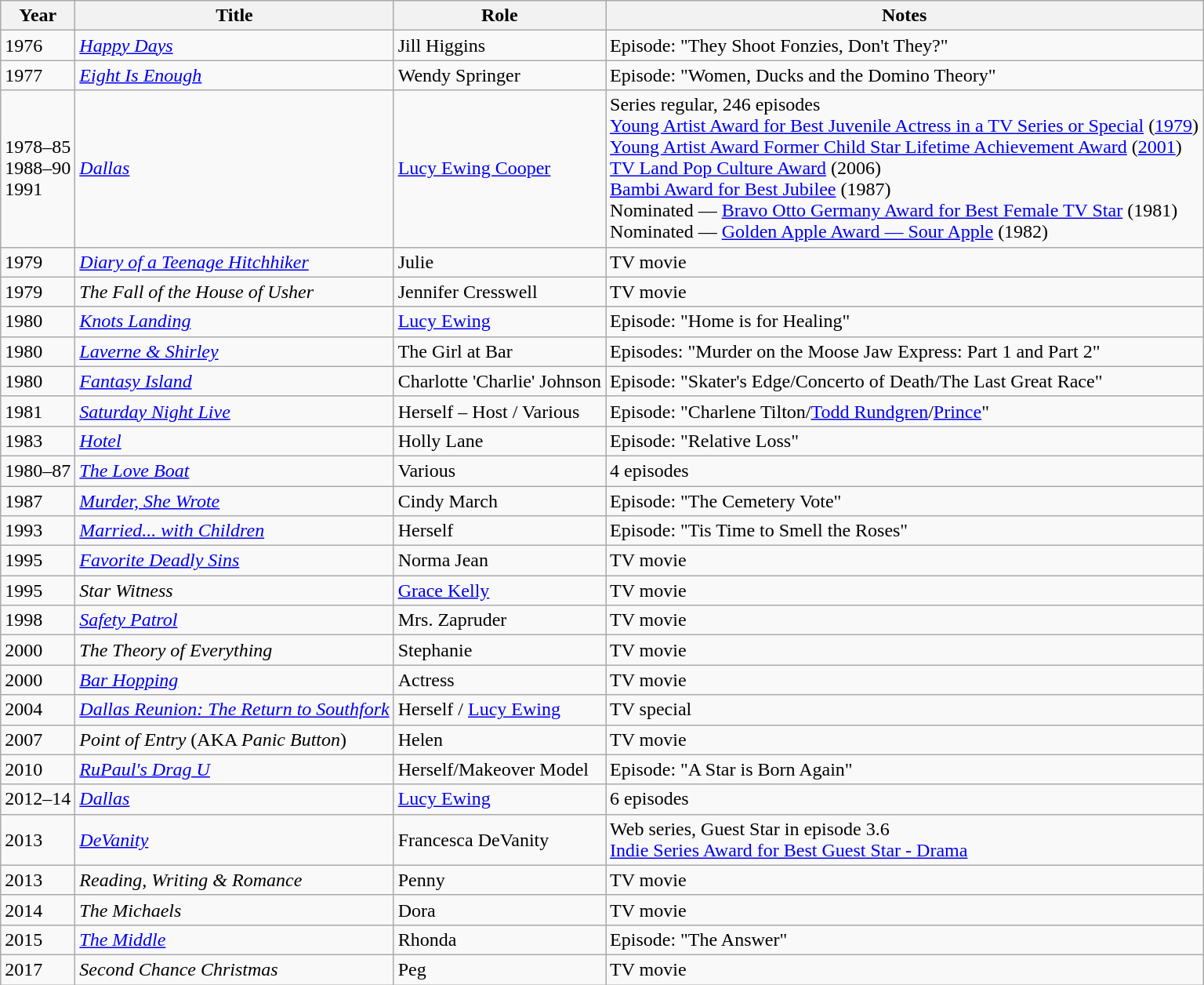<table class="wikitable sortable">
<tr>
<th>Year</th>
<th>Title</th>
<th>Role</th>
<th>Notes</th>
</tr>
<tr>
<td>1976</td>
<td><em><a href='#'>Happy Days</a></em></td>
<td>Jill Higgins</td>
<td>Episode: "They Shoot Fonzies, Don't They?"</td>
</tr>
<tr>
<td>1977</td>
<td><em><a href='#'>Eight Is Enough</a></em></td>
<td>Wendy Springer</td>
<td>Episode: "Women, Ducks and the Domino Theory"</td>
</tr>
<tr>
<td>1978–85 <br> 1988–90 <br> 1991</td>
<td><em><a href='#'>Dallas</a></em></td>
<td><a href='#'>Lucy Ewing Cooper</a></td>
<td>Series regular, 246 episodes<br><a href='#'>Young Artist Award for Best Juvenile Actress in a TV Series or Special</a> (<a href='#'>1979</a>)<br><a href='#'>Young Artist Award Former Child Star Lifetime Achievement Award</a> (<a href='#'>2001</a>)<br><a href='#'>TV Land Pop Culture Award</a> (2006)<br><a href='#'>Bambi Award for Best Jubilee</a> (1987)<br>Nominated — <a href='#'>Bravo Otto Germany Award for Best Female TV Star</a> (1981)<br>Nominated — <a href='#'>Golden Apple Award — Sour Apple</a> (1982)</td>
</tr>
<tr>
<td>1979</td>
<td><em><a href='#'>Diary of a Teenage Hitchhiker</a></em></td>
<td>Julie</td>
<td>TV movie</td>
</tr>
<tr>
<td>1979</td>
<td><em>The Fall of the House of Usher</em></td>
<td>Jennifer Cresswell</td>
<td>TV movie</td>
</tr>
<tr>
<td>1980</td>
<td><em><a href='#'>Knots Landing</a></em></td>
<td><a href='#'>Lucy Ewing</a></td>
<td>Episode: "Home is for Healing"</td>
</tr>
<tr>
<td>1980</td>
<td><em><a href='#'>Laverne & Shirley</a></em></td>
<td>The Girl at Bar</td>
<td>Episodes: "Murder on the Moose Jaw Express: Part 1 and Part 2"</td>
</tr>
<tr>
<td>1980</td>
<td><em><a href='#'>Fantasy Island</a></em></td>
<td>Charlotte 'Charlie' Johnson</td>
<td>Episode: "Skater's Edge/Concerto of Death/The Last Great Race"</td>
</tr>
<tr>
<td>1981</td>
<td><em><a href='#'>Saturday Night Live</a></em></td>
<td>Herself – Host / Various</td>
<td>Episode: "Charlene Tilton/<a href='#'>Todd Rundgren</a>/<a href='#'>Prince</a>"</td>
</tr>
<tr>
<td>1983</td>
<td><em><a href='#'>Hotel</a></em></td>
<td>Holly Lane</td>
<td>Episode: "Relative Loss"</td>
</tr>
<tr>
<td>1980–87</td>
<td><em><a href='#'>The Love Boat</a></em></td>
<td>Various</td>
<td>4 episodes</td>
</tr>
<tr>
<td>1987</td>
<td><em><a href='#'>Murder, She Wrote</a></em></td>
<td>Cindy March</td>
<td>Episode: "The Cemetery Vote"</td>
</tr>
<tr>
<td>1993</td>
<td><em><a href='#'>Married... with Children</a></em></td>
<td>Herself</td>
<td>Episode: "Tis Time to Smell the Roses"</td>
</tr>
<tr>
<td>1995</td>
<td><em><a href='#'>Favorite Deadly Sins</a></em></td>
<td>Norma Jean</td>
<td>TV movie</td>
</tr>
<tr>
<td>1995</td>
<td><em>Star Witness</em></td>
<td><a href='#'>Grace Kelly</a></td>
<td>TV movie</td>
</tr>
<tr>
<td>1998</td>
<td><em><a href='#'>Safety Patrol</a></em></td>
<td>Mrs. Zapruder</td>
<td>TV movie</td>
</tr>
<tr>
<td>2000</td>
<td><em>The Theory of Everything</em></td>
<td>Stephanie</td>
<td>TV movie</td>
</tr>
<tr>
<td>2000</td>
<td><em><a href='#'>Bar Hopping</a></em></td>
<td>Actress</td>
<td>TV movie</td>
</tr>
<tr>
<td>2004</td>
<td><em><a href='#'>Dallas Reunion: The Return to Southfork</a></em></td>
<td>Herself / <a href='#'>Lucy Ewing</a></td>
<td>TV special</td>
</tr>
<tr>
<td>2007</td>
<td><em>Point of Entry</em> (AKA <em>Panic Button</em>)</td>
<td>Helen</td>
<td>TV movie</td>
</tr>
<tr>
<td>2010</td>
<td><em><a href='#'>RuPaul's Drag U</a></em></td>
<td>Herself/Makeover Model</td>
<td>Episode: "A Star is Born Again"</td>
</tr>
<tr>
<td>2012–14</td>
<td><em><a href='#'>Dallas</a></em></td>
<td><a href='#'>Lucy Ewing</a></td>
<td>6 episodes</td>
</tr>
<tr>
<td>2013</td>
<td><em><a href='#'>DeVanity</a></em></td>
<td>Francesca DeVanity</td>
<td>Web series, Guest Star in episode 3.6<br><a href='#'>Indie Series Award for Best Guest Star - Drama</a></td>
</tr>
<tr>
<td>2013</td>
<td><em>Reading, Writing & Romance</em></td>
<td>Penny</td>
<td>TV movie</td>
</tr>
<tr>
<td>2014</td>
<td><em>The Michaels</em></td>
<td>Dora</td>
<td>TV movie</td>
</tr>
<tr>
<td>2015</td>
<td><em><a href='#'>The Middle</a></em></td>
<td>Rhonda</td>
<td>Episode: "The Answer"</td>
</tr>
<tr>
<td>2017</td>
<td><em>Second Chance Christmas</em></td>
<td>Peg</td>
<td>TV movie</td>
</tr>
</table>
